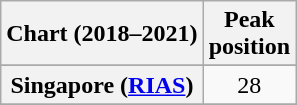<table class="wikitable sortable plainrowheaders" style="text-align:center">
<tr>
<th scope="col">Chart (2018–2021)</th>
<th scope="col">Peak<br>position</th>
</tr>
<tr>
</tr>
<tr>
</tr>
<tr>
</tr>
<tr>
</tr>
<tr>
</tr>
<tr>
<th scope="row">Singapore (<a href='#'>RIAS</a>)</th>
<td>28</td>
</tr>
<tr>
</tr>
</table>
